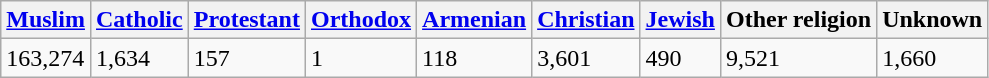<table class="wikitable">
<tr>
<th><a href='#'>Muslim</a></th>
<th><a href='#'>Catholic</a></th>
<th><a href='#'>Protestant</a></th>
<th><a href='#'>Orthodox</a></th>
<th><a href='#'>Armenian</a></th>
<th><a href='#'>Christian</a></th>
<th><a href='#'>Jewish</a></th>
<th>Other religion</th>
<th>Unknown</th>
</tr>
<tr>
<td>163,274</td>
<td>1,634</td>
<td>157</td>
<td>1</td>
<td>118</td>
<td>3,601</td>
<td>490</td>
<td>9,521</td>
<td>1,660</td>
</tr>
</table>
